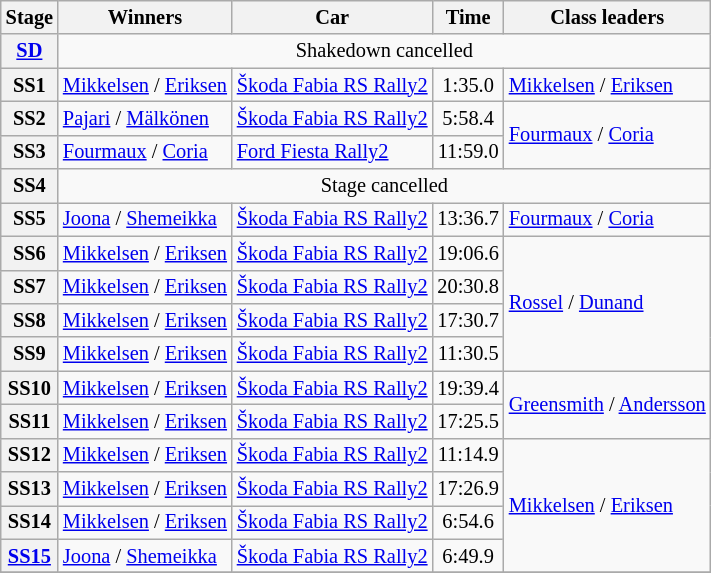<table class="wikitable" style="font-size:85%">
<tr>
<th>Stage</th>
<th>Winners</th>
<th>Car</th>
<th>Time</th>
<th>Class leaders</th>
</tr>
<tr>
<th><a href='#'>SD</a></th>
<td colspan="4" align="center">Shakedown cancelled</td>
</tr>
<tr>
<th>SS1</th>
<td><a href='#'>Mikkelsen</a> / <a href='#'>Eriksen</a></td>
<td><a href='#'>Škoda Fabia RS Rally2</a></td>
<td align="center">1:35.0</td>
<td><a href='#'>Mikkelsen</a> / <a href='#'>Eriksen</a></td>
</tr>
<tr>
<th>SS2</th>
<td><a href='#'>Pajari</a> / <a href='#'>Mälkönen</a></td>
<td><a href='#'>Škoda Fabia RS Rally2</a></td>
<td align="center">5:58.4</td>
<td rowspan=2><a href='#'>Fourmaux</a> / <a href='#'>Coria</a></td>
</tr>
<tr>
<th>SS3</th>
<td><a href='#'>Fourmaux</a> / <a href='#'>Coria</a></td>
<td><a href='#'>Ford Fiesta Rally2</a></td>
<td align="center">11:59.0</td>
</tr>
<tr>
<th>SS4</th>
<td colspan="4" align="center">Stage cancelled</td>
</tr>
<tr>
<th>SS5</th>
<td><a href='#'>Joona</a> / <a href='#'>Shemeikka</a></td>
<td><a href='#'>Škoda Fabia RS Rally2</a></td>
<td align="center">13:36.7</td>
<td><a href='#'>Fourmaux</a> / <a href='#'>Coria</a></td>
</tr>
<tr>
<th>SS6</th>
<td><a href='#'>Mikkelsen</a> / <a href='#'>Eriksen</a></td>
<td><a href='#'>Škoda Fabia RS Rally2</a></td>
<td align="center">19:06.6</td>
<td rowspan="4"><a href='#'>Rossel</a> / <a href='#'>Dunand</a></td>
</tr>
<tr>
<th>SS7</th>
<td><a href='#'>Mikkelsen</a> / <a href='#'>Eriksen</a></td>
<td><a href='#'>Škoda Fabia RS Rally2</a></td>
<td align="center">20:30.8</td>
</tr>
<tr>
<th>SS8</th>
<td><a href='#'>Mikkelsen</a> / <a href='#'>Eriksen</a></td>
<td><a href='#'>Škoda Fabia RS Rally2</a></td>
<td align="center">17:30.7</td>
</tr>
<tr>
<th>SS9</th>
<td><a href='#'>Mikkelsen</a> / <a href='#'>Eriksen</a></td>
<td><a href='#'>Škoda Fabia RS Rally2</a></td>
<td align="center">11:30.5</td>
</tr>
<tr>
<th>SS10</th>
<td><a href='#'>Mikkelsen</a> / <a href='#'>Eriksen</a></td>
<td><a href='#'>Škoda Fabia RS Rally2</a></td>
<td align="center">19:39.4</td>
<td rowspan="2"><a href='#'>Greensmith</a> / <a href='#'>Andersson</a></td>
</tr>
<tr>
<th>SS11</th>
<td><a href='#'>Mikkelsen</a> / <a href='#'>Eriksen</a></td>
<td><a href='#'>Škoda Fabia RS Rally2</a></td>
<td align="center">17:25.5</td>
</tr>
<tr>
<th>SS12</th>
<td><a href='#'>Mikkelsen</a> / <a href='#'>Eriksen</a></td>
<td><a href='#'>Škoda Fabia RS Rally2</a></td>
<td align="center">11:14.9</td>
<td rowspan="4"><a href='#'>Mikkelsen</a> / <a href='#'>Eriksen</a></td>
</tr>
<tr>
<th>SS13</th>
<td><a href='#'>Mikkelsen</a> / <a href='#'>Eriksen</a></td>
<td><a href='#'>Škoda Fabia RS Rally2</a></td>
<td align="center">17:26.9</td>
</tr>
<tr>
<th>SS14</th>
<td><a href='#'>Mikkelsen</a> / <a href='#'>Eriksen</a></td>
<td><a href='#'>Škoda Fabia RS Rally2</a></td>
<td align="center">6:54.6</td>
</tr>
<tr>
<th><a href='#'>SS15</a></th>
<td><a href='#'>Joona</a> / <a href='#'>Shemeikka</a></td>
<td><a href='#'>Škoda Fabia RS Rally2</a></td>
<td align="center">6:49.9</td>
</tr>
<tr>
</tr>
</table>
